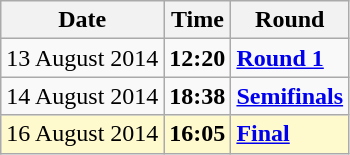<table class="wikitable">
<tr>
<th>Date</th>
<th>Time</th>
<th>Round</th>
</tr>
<tr>
<td>13 August 2014</td>
<td><strong>12:20</strong></td>
<td><strong><a href='#'>Round 1</a></strong></td>
</tr>
<tr>
<td>14 August 2014</td>
<td><strong>18:38</strong></td>
<td><strong><a href='#'>Semifinals</a></strong></td>
</tr>
<tr style=background:lemonchiffon>
<td>16 August 2014</td>
<td><strong>16:05</strong></td>
<td><strong><a href='#'>Final</a></strong></td>
</tr>
</table>
